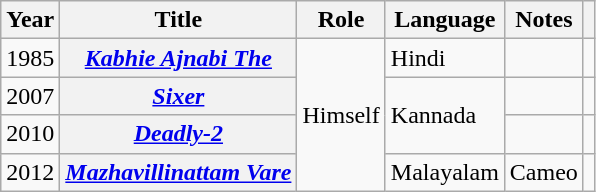<table class="wikitable sortable">
<tr>
<th>Year</th>
<th>Title</th>
<th>Role</th>
<th>Language</th>
<th>Notes</th>
<th></th>
</tr>
<tr>
<td>1985</td>
<th><em><a href='#'>Kabhie Ajnabi The</a></em></th>
<td rowspan="4">Himself</td>
<td>Hindi</td>
<td></td>
<td></td>
</tr>
<tr .>
<td>2007</td>
<th><em><a href='#'>Sixer</a></em></th>
<td rowspan="2">Kannada</td>
<td></td>
<td></td>
</tr>
<tr>
<td>2010</td>
<th><em><a href='#'>Deadly-2</a></em></th>
<td></td>
<td></td>
</tr>
<tr>
<td>2012</td>
<th><em><a href='#'>Mazhavillinattam Vare</a></em></th>
<td>Malayalam</td>
<td>Cameo</td>
<td></td>
</tr>
</table>
